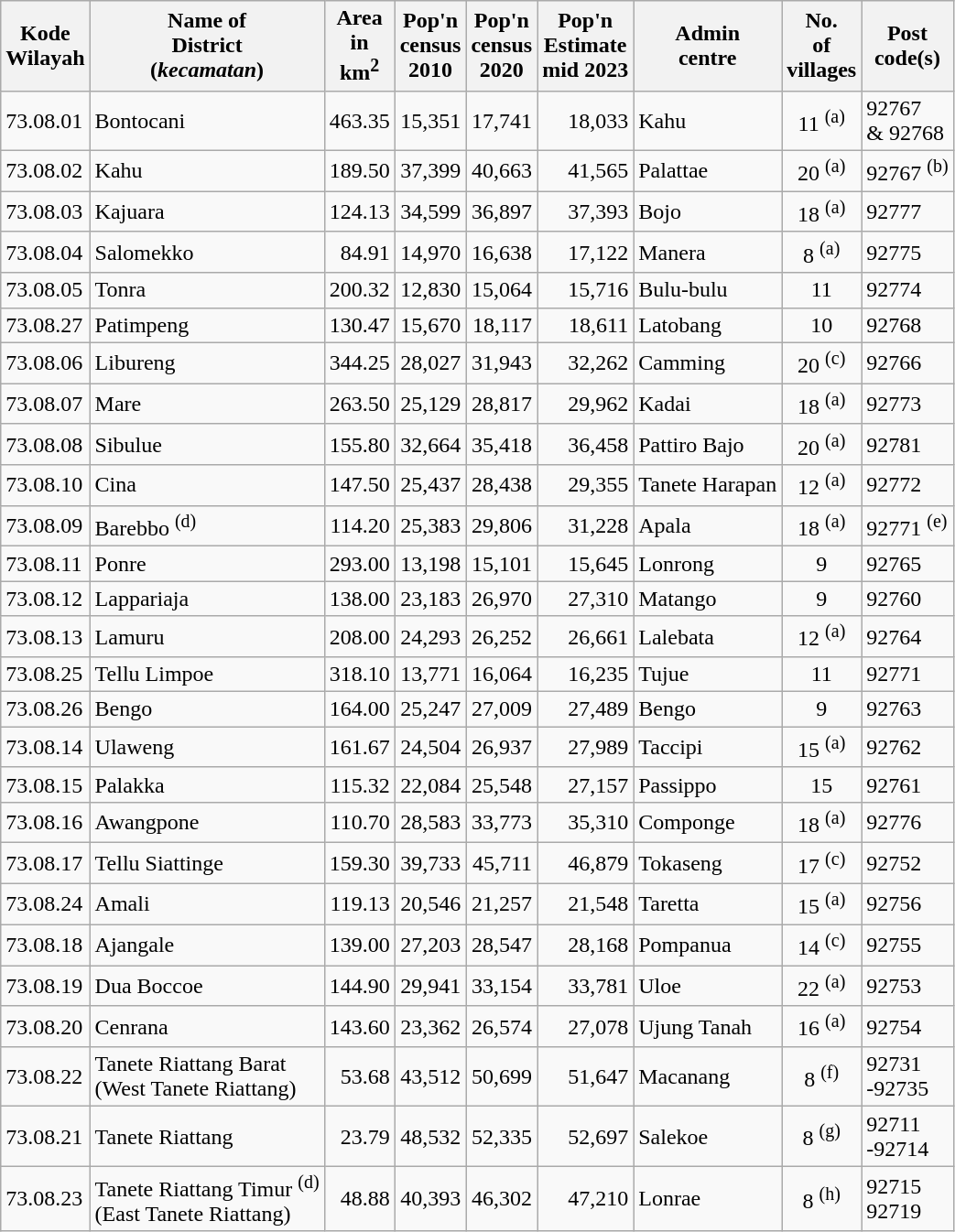<table class="sortable wikitable">
<tr>
<th>Kode <br>Wilayah</th>
<th>Name of<br>District<br>(<em>kecamatan</em>)</th>
<th>Area <br>in<br>km<sup>2</sup></th>
<th>Pop'n<br>census<br>2010</th>
<th>Pop'n<br>census<br>2020</th>
<th>Pop'n<br>Estimate<br>mid 2023</th>
<th>Admin<br>centre</th>
<th>No.<br> of<br>villages</th>
<th>Post<br>code(s)</th>
</tr>
<tr>
<td>73.08.01</td>
<td>Bontocani</td>
<td align="right">463.35</td>
<td align="right">15,351</td>
<td align="right">17,741</td>
<td align="right">18,033</td>
<td>Kahu</td>
<td align="center">11 <sup>(a)</sup></td>
<td>92767<br>& 92768</td>
</tr>
<tr>
<td>73.08.02</td>
<td>Kahu</td>
<td align="right">189.50</td>
<td align="right">37,399</td>
<td align="right">40,663</td>
<td align="right">41,565</td>
<td>Palattae</td>
<td align="center">20 <sup>(a)</sup></td>
<td>92767 <sup>(b)</sup></td>
</tr>
<tr>
<td>73.08.03</td>
<td>Kajuara</td>
<td align="right">124.13</td>
<td align="right">34,599</td>
<td align="right">36,897</td>
<td align="right">37,393</td>
<td>Bojo</td>
<td align="center">18 <sup>(a)</sup></td>
<td>92777</td>
</tr>
<tr>
<td>73.08.04</td>
<td>Salomekko</td>
<td align="right">84.91</td>
<td align="right">14,970</td>
<td align="right">16,638</td>
<td align="right">17,122</td>
<td>Manera</td>
<td align="center">8 <sup>(a)</sup></td>
<td>92775</td>
</tr>
<tr>
<td>73.08.05</td>
<td>Tonra</td>
<td align="right">200.32</td>
<td align="right">12,830</td>
<td align="right">15,064</td>
<td align="right">15,716</td>
<td>Bulu-bulu</td>
<td align="center">11</td>
<td>92774</td>
</tr>
<tr>
<td>73.08.27</td>
<td>Patimpeng</td>
<td align="right">130.47</td>
<td align="right">15,670</td>
<td align="right">18,117</td>
<td align="right">18,611</td>
<td>Latobang</td>
<td align="center">10</td>
<td>92768</td>
</tr>
<tr>
<td>73.08.06</td>
<td>Libureng</td>
<td align="right">344.25</td>
<td align="right">28,027</td>
<td align="right">31,943</td>
<td align="right">32,262</td>
<td>Camming</td>
<td align="center">20 <sup>(c)</sup></td>
<td>92766</td>
</tr>
<tr>
<td>73.08.07</td>
<td>Mare</td>
<td align="right">263.50</td>
<td align="right">25,129</td>
<td align="right">28,817</td>
<td align="right">29,962</td>
<td>Kadai</td>
<td align="center">18 <sup>(a)</sup></td>
<td>92773</td>
</tr>
<tr>
<td>73.08.08</td>
<td>Sibulue</td>
<td align="right">155.80</td>
<td align="right">32,664</td>
<td align="right">35,418</td>
<td align="right">36,458</td>
<td>Pattiro Bajo</td>
<td align="center">20 <sup>(a)</sup></td>
<td>92781</td>
</tr>
<tr>
<td>73.08.10</td>
<td>Cina</td>
<td align="right">147.50</td>
<td align="right">25,437</td>
<td align="right">28,438</td>
<td align="right">29,355</td>
<td>Tanete Harapan</td>
<td align="center">12 <sup>(a)</sup></td>
<td>92772</td>
</tr>
<tr>
<td>73.08.09</td>
<td>Barebbo <sup>(d)</sup></td>
<td align="right">114.20</td>
<td align="right">25,383</td>
<td align="right">29,806</td>
<td align="right">31,228</td>
<td>Apala</td>
<td align="center">18 <sup>(a)</sup></td>
<td>92771 <sup>(e)</sup></td>
</tr>
<tr>
<td>73.08.11</td>
<td>Ponre</td>
<td align="right">293.00</td>
<td align="right">13,198</td>
<td align="right">15,101</td>
<td align="right">15,645</td>
<td>Lonrong</td>
<td align="center">9</td>
<td>92765</td>
</tr>
<tr>
<td>73.08.12</td>
<td>Lappariaja</td>
<td align="right">138.00</td>
<td align="right">23,183</td>
<td align="right">26,970</td>
<td align="right">27,310</td>
<td>Matango</td>
<td align="center">9</td>
<td>92760</td>
</tr>
<tr>
<td>73.08.13</td>
<td>Lamuru</td>
<td align="right">208.00</td>
<td align="right">24,293</td>
<td align="right">26,252</td>
<td align="right">26,661</td>
<td>Lalebata</td>
<td align="center">12 <sup>(a)</sup></td>
<td>92764</td>
</tr>
<tr>
<td>73.08.25</td>
<td>Tellu Limpoe</td>
<td align="right">318.10</td>
<td align="right">13,771</td>
<td align="right">16,064</td>
<td align="right">16,235</td>
<td>Tujue</td>
<td align="center">11</td>
<td>92771</td>
</tr>
<tr>
<td>73.08.26</td>
<td>Bengo</td>
<td align="right">164.00</td>
<td align="right">25,247</td>
<td align="right">27,009</td>
<td align="right">27,489</td>
<td>Bengo</td>
<td align="center">9</td>
<td>92763</td>
</tr>
<tr>
<td>73.08.14</td>
<td>Ulaweng</td>
<td align="right">161.67</td>
<td align="right">24,504</td>
<td align="right">26,937</td>
<td align="right">27,989</td>
<td>Taccipi</td>
<td align="center">15 <sup>(a)</sup></td>
<td>92762</td>
</tr>
<tr>
<td>73.08.15</td>
<td>Palakka</td>
<td align="right">115.32</td>
<td align="right">22,084</td>
<td align="right">25,548</td>
<td align="right">27,157</td>
<td>Passippo</td>
<td align="center">15</td>
<td>92761</td>
</tr>
<tr>
<td>73.08.16</td>
<td>Awangpone</td>
<td align="right">110.70</td>
<td align="right">28,583</td>
<td align="right">33,773</td>
<td align="right">35,310</td>
<td>Componge</td>
<td align="center">18 <sup>(a)</sup></td>
<td>92776</td>
</tr>
<tr>
<td>73.08.17</td>
<td>Tellu Siattinge</td>
<td align="right">159.30</td>
<td align="right">39,733</td>
<td align="right">45,711</td>
<td align="right">46,879</td>
<td>Tokaseng</td>
<td align="center">17 <sup>(c)</sup></td>
<td>92752</td>
</tr>
<tr>
<td>73.08.24</td>
<td>Amali</td>
<td align="right">119.13</td>
<td align="right">20,546</td>
<td align="right">21,257</td>
<td align="right">21,548</td>
<td>Taretta</td>
<td align="center">15 <sup>(a)</sup></td>
<td>92756</td>
</tr>
<tr>
<td>73.08.18</td>
<td>Ajangale</td>
<td align="right">139.00</td>
<td align="right">27,203</td>
<td align="right">28,547</td>
<td align="right">28,168</td>
<td>Pompanua</td>
<td align="center">14 <sup>(c)</sup></td>
<td>92755</td>
</tr>
<tr>
<td>73.08.19</td>
<td>Dua Boccoe</td>
<td align="right">144.90</td>
<td align="right">29,941</td>
<td align="right">33,154</td>
<td align="right">33,781</td>
<td>Uloe</td>
<td align="center">22 <sup>(a)</sup></td>
<td>92753</td>
</tr>
<tr>
<td>73.08.20</td>
<td>Cenrana</td>
<td align="right">143.60</td>
<td align="right">23,362</td>
<td align="right">26,574</td>
<td align="right">27,078</td>
<td>Ujung Tanah</td>
<td align="center">16 <sup>(a)</sup></td>
<td>92754</td>
</tr>
<tr>
<td>73.08.22</td>
<td>Tanete Riattang Barat <br>(West Tanete Riattang)</td>
<td align="right">53.68</td>
<td align="right">43,512</td>
<td align="right">50,699</td>
<td align="right">51,647</td>
<td>Macanang</td>
<td align="center">8 <sup>(f)</sup></td>
<td>92731<br>-92735</td>
</tr>
<tr>
<td>73.08.21</td>
<td>Tanete Riattang</td>
<td align="right">23.79</td>
<td align="right">48,532</td>
<td align="right">52,335</td>
<td align="right">52,697</td>
<td>Salekoe</td>
<td align="center">8 <sup>(g)</sup></td>
<td>92711<br>-92714</td>
</tr>
<tr>
<td>73.08.23</td>
<td>Tanete Riattang Timur <sup>(d)</sup> <br>(East Tanete Riattang)</td>
<td align="right">48.88</td>
<td align="right">40,393</td>
<td align="right">46,302</td>
<td align="right">47,210</td>
<td>Lonrae</td>
<td align="center">8 <sup>(h)</sup></td>
<td>92715<br>92719</td>
</tr>
</table>
